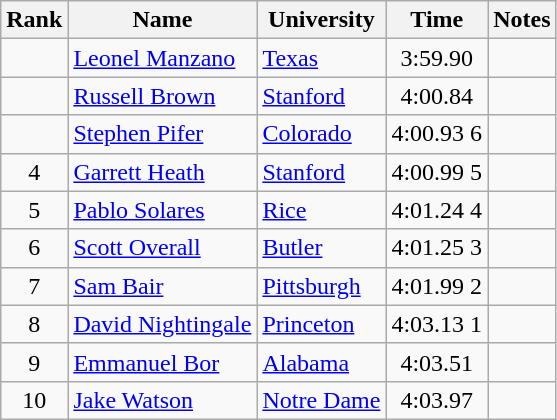<table class="wikitable sortable" style="text-align:center">
<tr>
<th>Rank</th>
<th>Name</th>
<th>University</th>
<th>Time</th>
<th>Notes</th>
</tr>
<tr>
<td></td>
<td align=left><a href='#'>Leonel Manzano</a></td>
<td align=left><a href='#'>Texas</a></td>
<td>3:59.90</td>
<td></td>
</tr>
<tr>
<td></td>
<td align=left><a href='#'>Russell Brown</a></td>
<td align=left><a href='#'>Stanford</a></td>
<td>4:00.84</td>
<td></td>
</tr>
<tr>
<td></td>
<td align=left><a href='#'>Stephen Pifer</a></td>
<td align="left"><a href='#'>Colorado</a></td>
<td>4:00.93    6</td>
<td></td>
</tr>
<tr>
<td>4</td>
<td align=left><a href='#'>Garrett Heath</a></td>
<td align=left><a href='#'>Stanford</a></td>
<td>4:00.99    5</td>
<td></td>
</tr>
<tr>
<td>5</td>
<td align=left><a href='#'>Pablo Solares</a> </td>
<td align=left><a href='#'>Rice</a></td>
<td>4:01.24    4</td>
<td></td>
</tr>
<tr>
<td>6</td>
<td align=left><a href='#'>Scott Overall</a> </td>
<td align=left><a href='#'>Butler</a></td>
<td>4:01.25    3</td>
<td></td>
</tr>
<tr>
<td>7</td>
<td align=left><a href='#'>Sam Bair</a></td>
<td align="left"><a href='#'>Pittsburgh</a></td>
<td>4:01.99    2</td>
<td></td>
</tr>
<tr>
<td>8</td>
<td align=left><a href='#'>David Nightingale</a></td>
<td align="left"><a href='#'>Princeton</a></td>
<td>4:03.13    1</td>
<td></td>
</tr>
<tr>
<td>9</td>
<td align=left><a href='#'>Emmanuel Bor</a></td>
<td align=left><a href='#'>Alabama</a></td>
<td>4:03.51</td>
<td></td>
</tr>
<tr>
<td>10</td>
<td align=left><a href='#'>Jake Watson</a></td>
<td align="left"><a href='#'>Notre Dame</a></td>
<td>4:03.97</td>
<td></td>
</tr>
</table>
